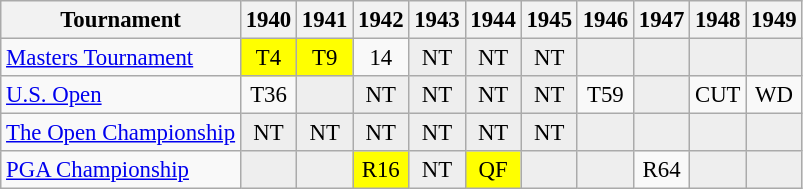<table class="wikitable" style="font-size:95%;text-align:center;">
<tr>
<th>Tournament</th>
<th>1940</th>
<th>1941</th>
<th>1942</th>
<th>1943</th>
<th>1944</th>
<th>1945</th>
<th>1946</th>
<th>1947</th>
<th>1948</th>
<th>1949</th>
</tr>
<tr>
<td align=left><a href='#'>Masters Tournament</a></td>
<td style="background:yellow;">T4</td>
<td style="background:yellow;">T9</td>
<td>14</td>
<td style="background:#eeeeee;">NT</td>
<td style="background:#eeeeee;">NT</td>
<td style="background:#eeeeee;">NT</td>
<td style="background:#eeeeee;"></td>
<td style="background:#eeeeee;"></td>
<td style="background:#eeeeee;"></td>
<td style="background:#eeeeee;"></td>
</tr>
<tr>
<td align=left><a href='#'>U.S. Open</a></td>
<td>T36</td>
<td style="background:#eeeeee;"></td>
<td style="background:#eeeeee;">NT</td>
<td style="background:#eeeeee;">NT</td>
<td style="background:#eeeeee;">NT</td>
<td style="background:#eeeeee;">NT</td>
<td>T59</td>
<td style="background:#eeeeee;"></td>
<td>CUT</td>
<td>WD</td>
</tr>
<tr>
<td align=left><a href='#'>The Open Championship</a></td>
<td style="background:#eeeeee;">NT</td>
<td style="background:#eeeeee;">NT</td>
<td style="background:#eeeeee;">NT</td>
<td style="background:#eeeeee;">NT</td>
<td style="background:#eeeeee;">NT</td>
<td style="background:#eeeeee;">NT</td>
<td style="background:#eeeeee;"></td>
<td style="background:#eeeeee;"></td>
<td style="background:#eeeeee;"></td>
<td style="background:#eeeeee;"></td>
</tr>
<tr>
<td align=left><a href='#'>PGA Championship</a></td>
<td style="background:#eeeeee;"></td>
<td style="background:#eeeeee;"></td>
<td style="background:yellow;">R16</td>
<td style="background:#eeeeee;">NT</td>
<td style="background:yellow;">QF</td>
<td style="background:#eeeeee;"></td>
<td style="background:#eeeeee;"></td>
<td>R64</td>
<td style="background:#eeeeee;"></td>
<td style="background:#eeeeee;"></td>
</tr>
</table>
